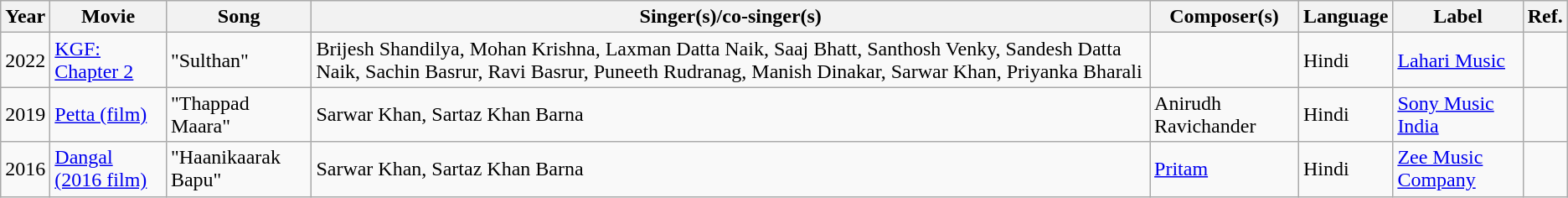<table class="wikitable">
<tr>
<th>Year</th>
<th>Movie</th>
<th>Song</th>
<th>Singer(s)/co-singer(s)</th>
<th>Composer(s)</th>
<th>Language</th>
<th>Label</th>
<th>Ref.</th>
</tr>
<tr>
<td>2022</td>
<td><a href='#'>KGF: Chapter 2</a></td>
<td>"Sulthan"</td>
<td>Brijesh Shandilya, Mohan Krishna, Laxman Datta Naik, Saaj Bhatt, Santhosh Venky, Sandesh Datta Naik, Sachin Basrur, Ravi Basrur, Puneeth Rudranag,  Manish Dinakar, Sarwar Khan, Priyanka Bharali</td>
<td></td>
<td>Hindi</td>
<td><a href='#'>Lahari Music</a></td>
<td></td>
</tr>
<tr>
<td>2019</td>
<td><a href='#'>Petta (film)</a></td>
<td>"Thappad Maara"</td>
<td>Sarwar Khan, Sartaz Khan Barna</td>
<td>Anirudh Ravichander</td>
<td>Hindi</td>
<td><a href='#'>Sony Music India</a></td>
<td></td>
</tr>
<tr>
<td>2016</td>
<td><a href='#'>Dangal (2016 film)</a></td>
<td>"Haanikaarak Bapu"</td>
<td>Sarwar Khan, Sartaz Khan Barna</td>
<td><a href='#'>Pritam</a></td>
<td>Hindi</td>
<td><a href='#'>Zee Music Company</a></td>
<td></td>
</tr>
</table>
